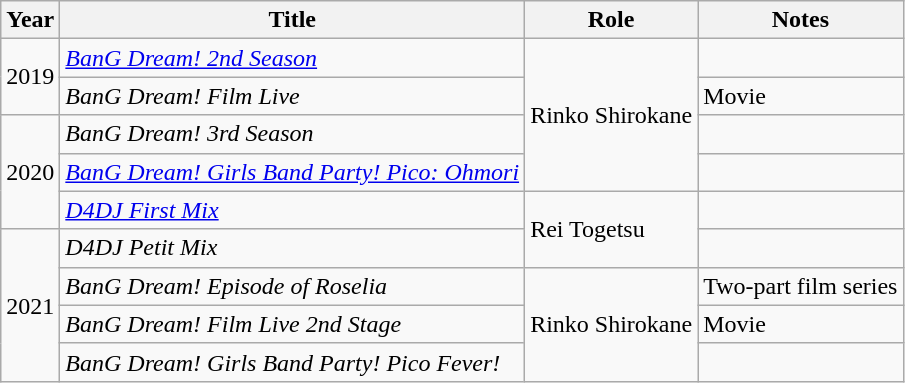<table class="wikitable">
<tr>
<th>Year</th>
<th>Title</th>
<th>Role</th>
<th>Notes</th>
</tr>
<tr>
<td rowspan=2>2019</td>
<td><em><a href='#'>BanG Dream! 2nd Season</a></em></td>
<td rowspan=4>Rinko Shirokane</td>
<td></td>
</tr>
<tr>
<td><em>BanG Dream! Film Live</em></td>
<td>Movie</td>
</tr>
<tr>
<td rowspan=3>2020</td>
<td><em>BanG Dream! 3rd Season</em></td>
<td></td>
</tr>
<tr>
<td><em><a href='#'>BanG Dream! Girls Band Party! Pico: Ohmori</a></em></td>
<td></td>
</tr>
<tr>
<td><em><a href='#'>D4DJ First Mix</a></em></td>
<td rowspan=2>Rei Togetsu</td>
<td></td>
</tr>
<tr>
<td rowspan=4>2021</td>
<td><em>D4DJ Petit Mix</em></td>
<td></td>
</tr>
<tr>
<td><em>BanG Dream! Episode of Roselia</em></td>
<td rowspan=3>Rinko Shirokane</td>
<td>Two-part film series</td>
</tr>
<tr>
<td><em>BanG Dream! Film Live 2nd Stage</em></td>
<td>Movie</td>
</tr>
<tr>
<td><em>BanG Dream! Girls Band Party! Pico Fever!</em></td>
<td></td>
</tr>
</table>
